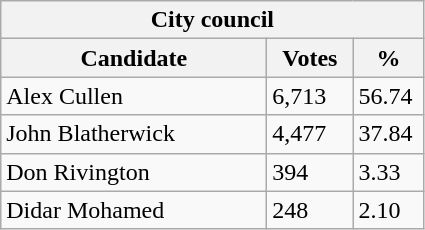<table class="wikitable">
<tr>
<th colspan="3">City council</th>
</tr>
<tr>
<th style="width: 170px">Candidate</th>
<th style="width: 50px">Votes</th>
<th style="width: 40px">%</th>
</tr>
<tr>
<td>Alex Cullen</td>
<td>6,713</td>
<td>56.74</td>
</tr>
<tr>
<td>John Blatherwick</td>
<td>4,477</td>
<td>37.84</td>
</tr>
<tr>
<td>Don Rivington</td>
<td>394</td>
<td>3.33</td>
</tr>
<tr>
<td>Didar Mohamed</td>
<td>248</td>
<td>2.10</td>
</tr>
</table>
